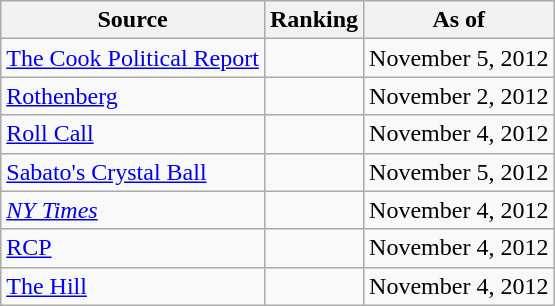<table class="wikitable" style="text-align:center">
<tr>
<th>Source</th>
<th>Ranking</th>
<th>As of</th>
</tr>
<tr>
<td align=left><a href='#'>The Cook Political Report</a></td>
<td></td>
<td>November 5, 2012</td>
</tr>
<tr>
<td align=left><a href='#'>Rothenberg</a></td>
<td></td>
<td>November 2, 2012</td>
</tr>
<tr>
<td align=left><a href='#'>Roll Call</a></td>
<td></td>
<td>November 4, 2012</td>
</tr>
<tr>
<td align=left><a href='#'>Sabato's Crystal Ball</a></td>
<td></td>
<td>November 5, 2012</td>
</tr>
<tr>
<td align=left><a href='#'><em>NY Times</em></a></td>
<td></td>
<td>November 4, 2012</td>
</tr>
<tr>
<td align="left"><a href='#'>RCP</a></td>
<td></td>
<td>November 4, 2012</td>
</tr>
<tr>
<td align=left><a href='#'>The Hill</a></td>
<td></td>
<td>November 4, 2012</td>
</tr>
</table>
